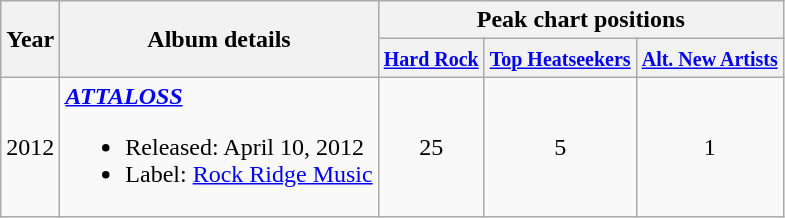<table class="wikitable">
<tr>
<th rowspan=2>Year</th>
<th rowspan=2>Album details</th>
<th colspan=3>Peak chart positions</th>
</tr>
<tr>
<th style="width:em"><small><a href='#'>Hard Rock</a></small></th>
<th style="width:em"><small><a href='#'>Top Heatseekers</a></small></th>
<th style="width:em"><small><a href='#'>Alt. New Artists</a></small></th>
</tr>
<tr>
<td>2012</td>
<td><strong><em><a href='#'>ATTALOSS</a></em></strong><br><ul><li>Released: April 10, 2012</li><li>Label: <a href='#'>Rock Ridge Music</a></li></ul></td>
<td style="text-align:center;">25</td>
<td style="text-align:center;">5</td>
<td style="text-align:center;">1</td>
</tr>
</table>
